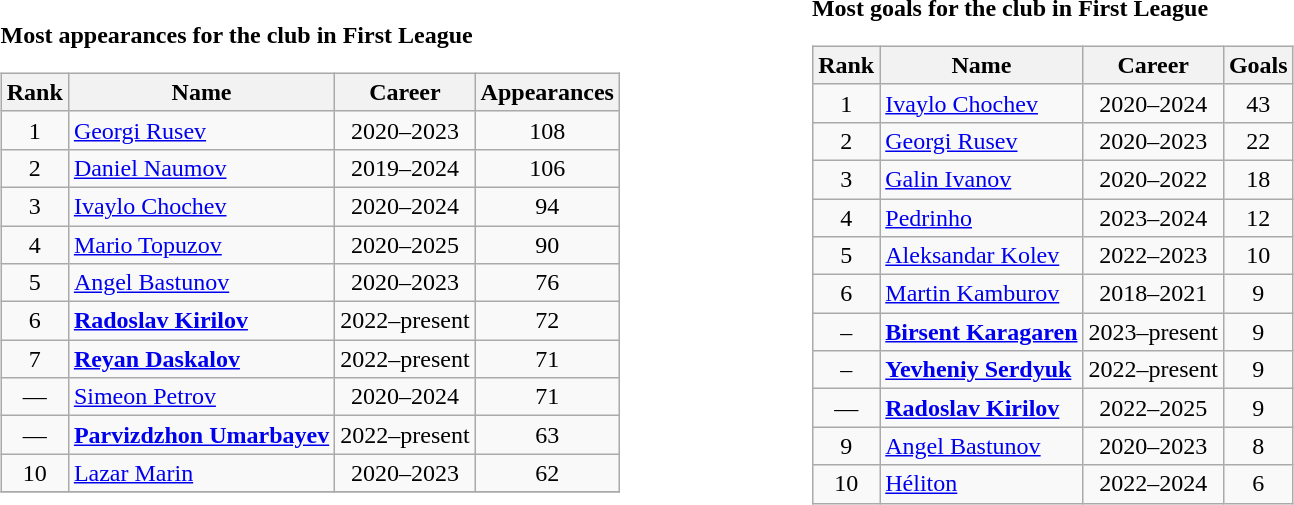<table>
<tr>
<td valign="top" width=40%><br><br><strong>Most appearances for the club in First League</strong><table class="wikitable" style="text-align: center;">
<tr>
<th>Rank</th>
<th>Name</th>
<th>Career</th>
<th>Appearances</th>
</tr>
<tr>
<td>1</td>
<td style="text-align:left"> <a href='#'>Georgi Rusev</a></td>
<td>2020–2023</td>
<td>108</td>
</tr>
<tr>
<td>2</td>
<td style="text-align:left"> <a href='#'>Daniel Naumov</a></td>
<td>2019–2024</td>
<td>106</td>
</tr>
<tr>
<td>3</td>
<td style="text-align:left"> <a href='#'>Ivaylo Chochev</a></td>
<td>2020–2024</td>
<td>94</td>
</tr>
<tr>
<td>4</td>
<td style="text-align:left"> <a href='#'>Mario Topuzov</a></td>
<td>2020–2025</td>
<td>90</td>
</tr>
<tr>
<td>5</td>
<td style="text-align:left"> <a href='#'>Angel Bastunov</a></td>
<td>2020–2023</td>
<td>76</td>
</tr>
<tr>
<td>6</td>
<td style="text-align:left"> <strong><a href='#'>Radoslav Kirilov</a></strong></td>
<td>2022–present</td>
<td>72</td>
</tr>
<tr>
<td>7</td>
<td style="text-align:left"> <strong><a href='#'>Reyan Daskalov</a></strong></td>
<td>2022–present</td>
<td>71</td>
</tr>
<tr>
<td>—</td>
<td style="text-align:left"> <a href='#'>Simeon Petrov</a></td>
<td>2020–2024</td>
<td>71</td>
</tr>
<tr>
<td>—</td>
<td style="text-align:left"> <strong><a href='#'>Parvizdzhon Umarbayev</a></strong></td>
<td>2022–present</td>
<td>63</td>
</tr>
<tr>
<td>10</td>
<td style="text-align:left"> <a href='#'>Lazar Marin</a></td>
<td>2020–2023</td>
<td>62</td>
</tr>
<tr>
</tr>
</table>
</td>
<td valign="top" width=40%><br><strong>Most goals for the club in First League</strong><table class="wikitable" style="text-align: center;">
<tr>
<th>Rank</th>
<th>Name</th>
<th>Career</th>
<th>Goals</th>
</tr>
<tr>
<td>1</td>
<td style="text-align:left"> <a href='#'>Ivaylo Chochev</a></td>
<td>2020–2024</td>
<td>43</td>
</tr>
<tr>
<td>2</td>
<td style="text-align:left"> <a href='#'>Georgi Rusev</a></td>
<td>2020–2023</td>
<td>22</td>
</tr>
<tr>
<td>3</td>
<td style="text-align:left"> <a href='#'>Galin Ivanov</a></td>
<td>2020–2022</td>
<td>18</td>
</tr>
<tr>
<td>4</td>
<td style="text-align:left"> <a href='#'>Pedrinho</a></td>
<td>2023–2024</td>
<td>12</td>
</tr>
<tr>
<td>5</td>
<td style="text-align:left"> <a href='#'>Aleksandar Kolev</a></td>
<td>2022–2023</td>
<td>10</td>
</tr>
<tr>
<td>6</td>
<td style="text-align:left"> <a href='#'>Martin Kamburov</a></td>
<td>2018–2021</td>
<td>9</td>
</tr>
<tr>
<td>–</td>
<td style="text-align:left"> <strong><a href='#'>Birsent Karagaren</a></strong></td>
<td>2023–present</td>
<td>9</td>
</tr>
<tr>
<td>–</td>
<td style="text-align:left"> <strong><a href='#'>Yevheniy Serdyuk</a></strong></td>
<td>2022–present</td>
<td>9</td>
</tr>
<tr>
<td>—</td>
<td style="text-align:left"> <strong><a href='#'>Radoslav Kirilov</a></strong></td>
<td>2022–2025</td>
<td>9</td>
</tr>
<tr>
<td>9</td>
<td style="text-align:left"> <a href='#'>Angel Bastunov</a></td>
<td>2020–2023</td>
<td>8</td>
</tr>
<tr>
<td>10</td>
<td style="text-align:left"> <a href='#'>Héliton</a></td>
<td>2022–2024</td>
<td>6</td>
</tr>
</table>
</td>
</tr>
</table>
